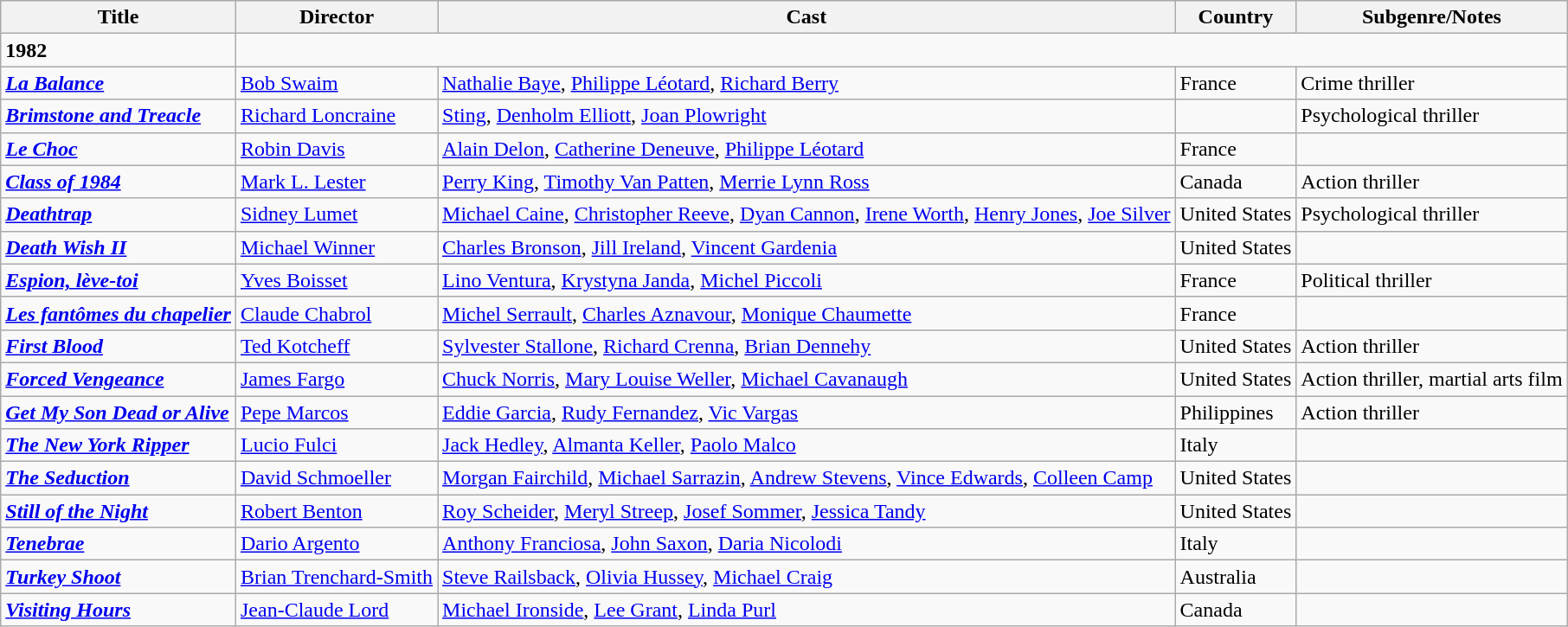<table class="wikitable sortable">
<tr>
<th>Title</th>
<th>Director</th>
<th>Cast</th>
<th>Country</th>
<th>Subgenre/Notes</th>
</tr>
<tr>
<td><strong>1982</strong></td>
</tr>
<tr>
<td><strong><em><a href='#'>La Balance</a></em></strong></td>
<td><a href='#'>Bob Swaim</a></td>
<td><a href='#'>Nathalie Baye</a>, <a href='#'>Philippe Léotard</a>, <a href='#'>Richard Berry</a></td>
<td>France</td>
<td>Crime thriller</td>
</tr>
<tr>
<td><strong><em><a href='#'>Brimstone and Treacle</a></em></strong></td>
<td><a href='#'>Richard Loncraine</a></td>
<td><a href='#'>Sting</a>, <a href='#'>Denholm Elliott</a>, <a href='#'>Joan Plowright</a></td>
<td></td>
<td>Psychological thriller</td>
</tr>
<tr>
<td><strong><em><a href='#'>Le Choc</a></em></strong></td>
<td><a href='#'>Robin Davis</a></td>
<td><a href='#'>Alain Delon</a>, <a href='#'>Catherine Deneuve</a>, <a href='#'>Philippe Léotard</a></td>
<td>France</td>
<td></td>
</tr>
<tr>
<td><strong><em><a href='#'>Class of 1984</a></em></strong></td>
<td><a href='#'>Mark L. Lester</a></td>
<td><a href='#'>Perry King</a>, <a href='#'>Timothy Van Patten</a>, <a href='#'>Merrie Lynn Ross</a></td>
<td>Canada</td>
<td>Action thriller</td>
</tr>
<tr>
<td><strong><em><a href='#'>Deathtrap</a></em></strong></td>
<td><a href='#'>Sidney Lumet</a></td>
<td><a href='#'>Michael Caine</a>, <a href='#'>Christopher Reeve</a>, <a href='#'>Dyan Cannon</a>, <a href='#'>Irene Worth</a>, <a href='#'>Henry Jones</a>, <a href='#'>Joe Silver</a></td>
<td>United States</td>
<td>Psychological thriller</td>
</tr>
<tr>
<td><strong><em><a href='#'>Death Wish II</a></em></strong></td>
<td><a href='#'>Michael Winner</a></td>
<td><a href='#'>Charles Bronson</a>, <a href='#'>Jill Ireland</a>, <a href='#'>Vincent Gardenia</a></td>
<td>United States</td>
<td></td>
</tr>
<tr>
<td><strong><em><a href='#'>Espion, lève-toi</a></em></strong></td>
<td><a href='#'>Yves Boisset</a></td>
<td><a href='#'>Lino Ventura</a>, <a href='#'>Krystyna Janda</a>, <a href='#'>Michel Piccoli</a></td>
<td>France</td>
<td>Political thriller</td>
</tr>
<tr>
<td><strong><em><a href='#'>Les fantômes du chapelier</a></em></strong></td>
<td><a href='#'>Claude Chabrol</a></td>
<td><a href='#'>Michel Serrault</a>, <a href='#'>Charles Aznavour</a>, <a href='#'>Monique Chaumette</a></td>
<td>France</td>
<td></td>
</tr>
<tr>
<td><strong><em><a href='#'>First Blood</a></em></strong></td>
<td><a href='#'>Ted Kotcheff</a></td>
<td><a href='#'>Sylvester Stallone</a>, <a href='#'>Richard Crenna</a>, <a href='#'>Brian Dennehy</a></td>
<td>United States</td>
<td>Action thriller</td>
</tr>
<tr>
<td><strong><em><a href='#'>Forced Vengeance</a></em></strong></td>
<td><a href='#'>James Fargo</a></td>
<td><a href='#'>Chuck Norris</a>, <a href='#'>Mary Louise Weller</a>, <a href='#'>Michael Cavanaugh</a></td>
<td>United States</td>
<td>Action thriller, martial arts film</td>
</tr>
<tr>
<td><strong><em><a href='#'>Get My Son Dead or Alive</a></em></strong></td>
<td><a href='#'>Pepe Marcos</a></td>
<td><a href='#'>Eddie Garcia</a>, <a href='#'>Rudy Fernandez</a>, <a href='#'>Vic Vargas</a></td>
<td>Philippines</td>
<td>Action thriller</td>
</tr>
<tr>
<td><strong><em><a href='#'>The New York Ripper</a></em></strong></td>
<td><a href='#'>Lucio Fulci</a></td>
<td><a href='#'>Jack Hedley</a>, <a href='#'>Almanta Keller</a>, <a href='#'>Paolo Malco</a></td>
<td>Italy</td>
<td></td>
</tr>
<tr>
<td><strong><em><a href='#'>The Seduction</a></em></strong></td>
<td><a href='#'>David Schmoeller</a></td>
<td><a href='#'>Morgan Fairchild</a>, <a href='#'>Michael Sarrazin</a>, <a href='#'>Andrew Stevens</a>, <a href='#'>Vince Edwards</a>, <a href='#'>Colleen Camp</a></td>
<td>United States</td>
<td></td>
</tr>
<tr>
<td><strong><em><a href='#'>Still of the Night</a></em></strong></td>
<td><a href='#'>Robert Benton</a></td>
<td><a href='#'>Roy Scheider</a>, <a href='#'>Meryl Streep</a>, <a href='#'>Josef Sommer</a>, <a href='#'>Jessica Tandy</a></td>
<td>United States</td>
<td></td>
</tr>
<tr>
<td><strong><em><a href='#'>Tenebrae</a></em></strong></td>
<td><a href='#'>Dario Argento</a></td>
<td><a href='#'>Anthony Franciosa</a>, <a href='#'>John Saxon</a>, <a href='#'>Daria Nicolodi</a></td>
<td>Italy</td>
<td></td>
</tr>
<tr>
<td><strong><em><a href='#'>Turkey Shoot</a></em></strong></td>
<td><a href='#'>Brian Trenchard-Smith</a></td>
<td><a href='#'>Steve Railsback</a>, <a href='#'>Olivia Hussey</a>, <a href='#'>Michael Craig</a></td>
<td>Australia</td>
<td></td>
</tr>
<tr>
<td><strong><em><a href='#'>Visiting Hours</a></em></strong></td>
<td><a href='#'>Jean-Claude Lord</a></td>
<td><a href='#'>Michael Ironside</a>, <a href='#'>Lee Grant</a>, <a href='#'>Linda Purl</a></td>
<td>Canada</td>
<td></td>
</tr>
</table>
